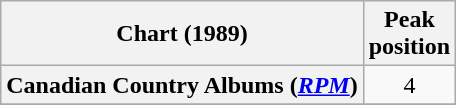<table class="wikitable sortable plainrowheaders" style="text-align:center">
<tr>
<th scope="col">Chart (1989)</th>
<th scope="col">Peak<br> position</th>
</tr>
<tr>
<th scope="row">Canadian Country Albums (<em><a href='#'>RPM</a></em>)</th>
<td>4</td>
</tr>
<tr>
</tr>
<tr>
</tr>
</table>
